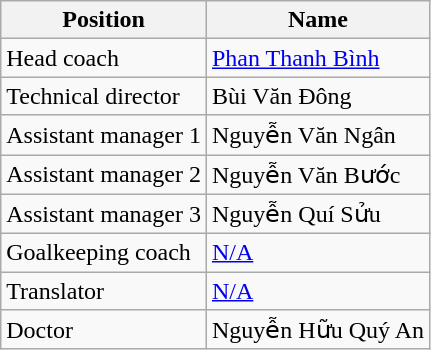<table class="wikitable">
<tr>
<th>Position</th>
<th>Name</th>
</tr>
<tr>
<td>Head coach</td>
<td> <a href='#'>Phan Thanh Bình</a></td>
</tr>
<tr>
<td>Technical director</td>
<td> Bùi Văn Đông</td>
</tr>
<tr>
<td>Assistant manager 1</td>
<td> Nguyễn Văn Ngân</td>
</tr>
<tr>
<td>Assistant manager 2</td>
<td> Nguyễn Văn Bước</td>
</tr>
<tr>
<td>Assistant manager 3</td>
<td> Nguyễn Quí Sửu</td>
</tr>
<tr>
<td>Goalkeeping coach</td>
<td> <a href='#'>N/A</a></td>
</tr>
<tr>
<td>Translator</td>
<td> <a href='#'>N/A</a></td>
</tr>
<tr>
<td>Doctor</td>
<td> Nguyễn Hữu Quý An</td>
</tr>
</table>
